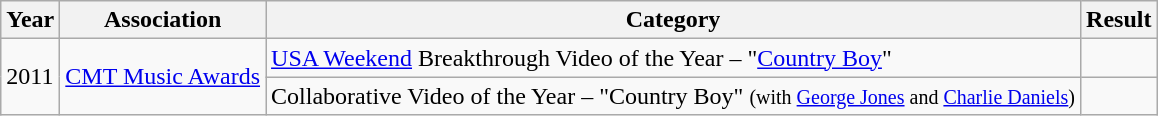<table class="wikitable">
<tr>
<th>Year</th>
<th>Association</th>
<th>Category</th>
<th>Result</th>
</tr>
<tr>
<td rowspan="2">2011</td>
<td rowspan="2"><a href='#'>CMT Music Awards</a></td>
<td><a href='#'>USA Weekend</a> Breakthrough Video of the Year – "<a href='#'>Country Boy</a>"</td>
<td></td>
</tr>
<tr>
<td>Collaborative Video of the Year – "Country Boy" <small>(with <a href='#'>George Jones</a> and <a href='#'>Charlie Daniels</a>)</small></td>
<td></td>
</tr>
</table>
